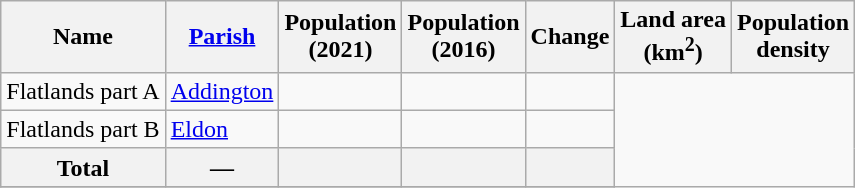<table class="wikitable sortable collapsible">
<tr>
<th scope="col">Name</th>
<th scope="col"><a href='#'>Parish</a></th>
<th scope="col">Population<br>(2021)</th>
<th scope="col">Population<br>(2016)</th>
<th scope="col">Change</th>
<th scope="col">Land area<br>(km<sup>2</sup>)</th>
<th scope="col">Population<br>density</th>
</tr>
<tr>
<td scope="row">Flatlands part A</td>
<td><a href='#'>Addington</a></td>
<td></td>
<td align=center></td>
<td align=center></td>
</tr>
<tr>
<td scope="row">Flatlands part B</td>
<td><a href='#'>Eldon</a></td>
<td></td>
<td align=center></td>
<td align=center></td>
</tr>
<tr class="sortbottom" align="center" style="background: #f2f2f2;">
<td><strong>Total</strong></td>
<td align=center><strong>—</strong></td>
<td></td>
<td align=center><strong></strong></td>
<td><strong></strong></td>
</tr>
<tr>
</tr>
</table>
